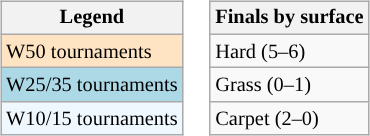<table>
<tr valign=top>
<td><br><table class="wikitable" style="font-size:85%;">
<tr>
<th>Legend</th>
</tr>
<tr style="background:#ffe4c4;">
<td>W50 tournaments</td>
</tr>
<tr style="background:lightblue;">
<td>W25/35 tournaments</td>
</tr>
<tr style="background:#f0f8ff;">
<td>W10/15 tournaments</td>
</tr>
</table>
</td>
<td><br><table class="wikitable" style="font-size:85%;">
<tr>
<th>Finals by surface</th>
</tr>
<tr>
<td>Hard (5–6)</td>
</tr>
<tr>
<td>Grass (0–1)</td>
</tr>
<tr>
<td>Carpet (2–0)</td>
</tr>
</table>
</td>
</tr>
</table>
